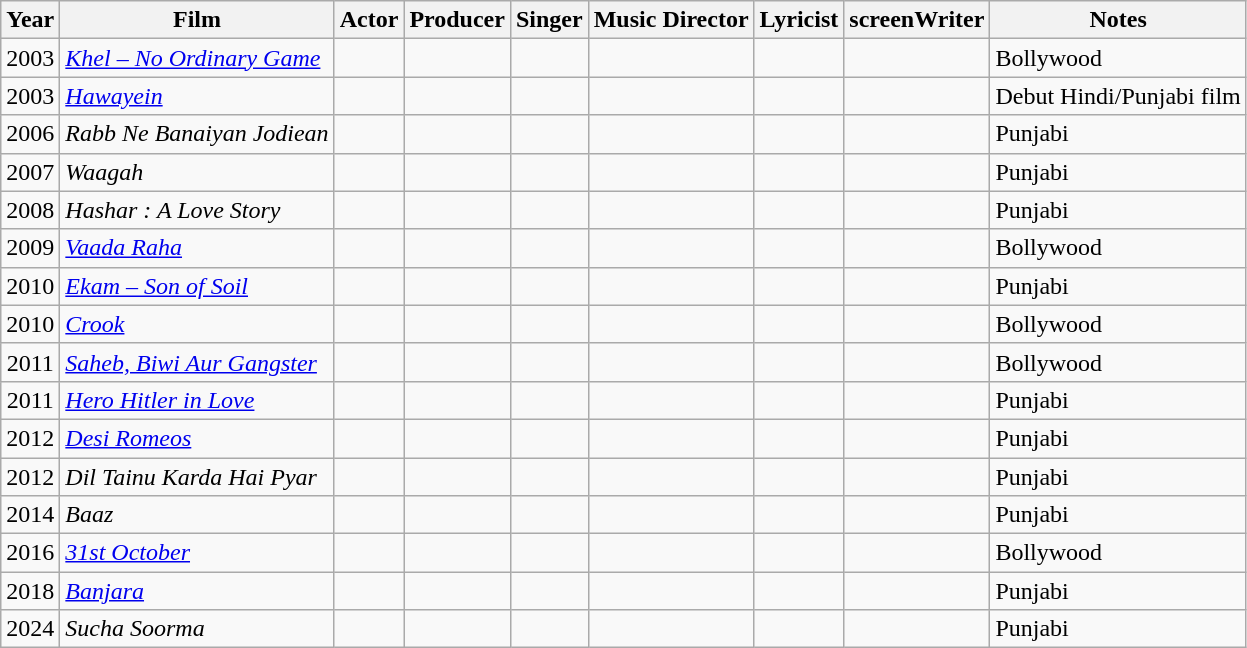<table class="wikitable sortable">
<tr>
<th>Year</th>
<th>Film</th>
<th>Actor</th>
<th>Producer</th>
<th>Singer</th>
<th>Music Director</th>
<th>Lyricist</th>
<th>screenWriter</th>
<th>Notes</th>
</tr>
<tr>
<td style="text-align:center;">2003</td>
<td><em><a href='#'>Khel&nbsp;– No Ordinary Game</a></em></td>
<td></td>
<td></td>
<td></td>
<td></td>
<td></td>
<td></td>
<td>Bollywood</td>
</tr>
<tr>
<td style="text-align:center;">2003</td>
<td><em><a href='#'>Hawayein</a></em></td>
<td></td>
<td></td>
<td></td>
<td></td>
<td></td>
<td></td>
<td>Debut Hindi/Punjabi film</td>
</tr>
<tr>
<td style="text-align:center;">2006</td>
<td><em>Rabb Ne Banaiyan Jodiean</em></td>
<td></td>
<td></td>
<td></td>
<td></td>
<td></td>
<td></td>
<td>Punjabi</td>
</tr>
<tr>
<td style="text-align:center;">2007</td>
<td><em>Waagah</em></td>
<td></td>
<td></td>
<td></td>
<td></td>
<td></td>
<td></td>
<td>Punjabi</td>
</tr>
<tr>
<td style="text-align:center;">2008</td>
<td><em>Hashar : A Love Story</em></td>
<td></td>
<td></td>
<td></td>
<td></td>
<td></td>
<td></td>
<td>Punjabi</td>
</tr>
<tr>
<td style="text-align:center;">2009</td>
<td><em><a href='#'>Vaada Raha</a></em></td>
<td></td>
<td></td>
<td></td>
<td></td>
<td></td>
<td></td>
<td>Bollywood</td>
</tr>
<tr>
<td style="text-align:center;">2010</td>
<td><em><a href='#'>Ekam&nbsp;– Son of Soil</a></em></td>
<td></td>
<td></td>
<td></td>
<td></td>
<td></td>
<td></td>
<td>Punjabi</td>
</tr>
<tr>
<td style="text-align:center;">2010</td>
<td><em><a href='#'>Crook</a></em></td>
<td></td>
<td></td>
<td></td>
<td></td>
<td></td>
<td></td>
<td>Bollywood</td>
</tr>
<tr>
<td style="text-align:center;">2011</td>
<td><em><a href='#'>Saheb, Biwi Aur Gangster</a></em></td>
<td></td>
<td></td>
<td></td>
<td></td>
<td></td>
<td></td>
<td>Bollywood</td>
</tr>
<tr>
<td style="text-align:center;">2011</td>
<td><em><a href='#'>Hero Hitler in Love</a></em></td>
<td></td>
<td></td>
<td></td>
<td></td>
<td></td>
<td></td>
<td>Punjabi</td>
</tr>
<tr>
<td style="text-align:center;">2012</td>
<td><em><a href='#'>Desi Romeos</a></em></td>
<td></td>
<td></td>
<td></td>
<td></td>
<td></td>
<td></td>
<td>Punjabi</td>
</tr>
<tr>
<td style="text-align:center;">2012</td>
<td><em>Dil Tainu Karda Hai Pyar</em></td>
<td></td>
<td></td>
<td></td>
<td></td>
<td></td>
<td></td>
<td>Punjabi</td>
</tr>
<tr>
<td style="text-align:center;">2014</td>
<td><em>Baaz</em></td>
<td></td>
<td></td>
<td></td>
<td></td>
<td></td>
<td></td>
<td>Punjabi</td>
</tr>
<tr>
<td style="text-align:center;">2016</td>
<td><em><a href='#'>31st October</a></em></td>
<td></td>
<td></td>
<td></td>
<td></td>
<td></td>
<td></td>
<td>Bollywood</td>
</tr>
<tr>
<td style="text-align:center;">2018</td>
<td><em><a href='#'>Banjara</a></em></td>
<td></td>
<td></td>
<td></td>
<td></td>
<td></td>
<td></td>
<td>Punjabi</td>
</tr>
<tr>
<td style="text-align:center;">2024</td>
<td><em>Sucha Soorma</em></td>
<td></td>
<td></td>
<td></td>
<td></td>
<td></td>
<td></td>
<td>Punjabi</td>
</tr>
</table>
